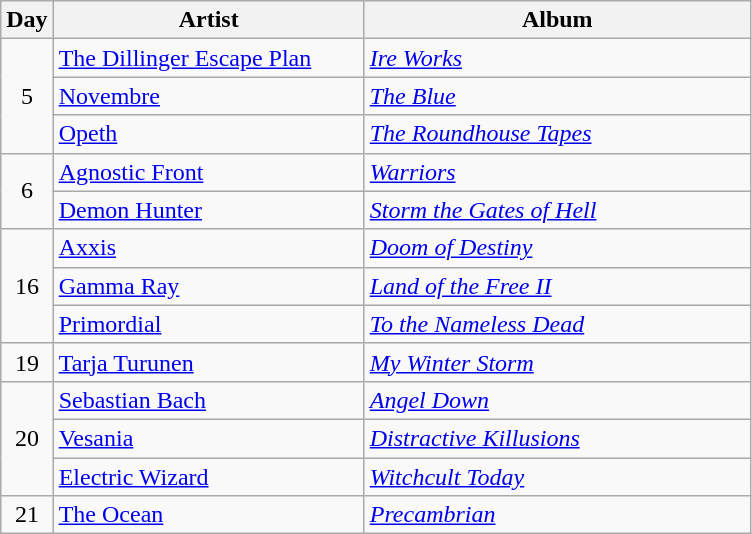<table class="wikitable" border="1">
<tr>
<th>Day</th>
<th width="200">Artist</th>
<th width="250">Album</th>
</tr>
<tr>
<td align="center" rowspan="3">5</td>
<td><a href='#'>The Dillinger Escape Plan</a></td>
<td><em><a href='#'>Ire Works</a></em></td>
</tr>
<tr>
<td><a href='#'>Novembre</a></td>
<td><em><a href='#'>The Blue</a></em></td>
</tr>
<tr>
<td><a href='#'>Opeth</a></td>
<td><em><a href='#'>The Roundhouse Tapes</a></em></td>
</tr>
<tr>
<td align="center" rowspan="2">6</td>
<td><a href='#'>Agnostic Front</a></td>
<td><em><a href='#'>Warriors</a></em></td>
</tr>
<tr>
<td><a href='#'>Demon Hunter</a></td>
<td><em><a href='#'>Storm the Gates of Hell</a></em></td>
</tr>
<tr>
<td align="center" rowspan="3">16</td>
<td><a href='#'>Axxis</a></td>
<td><em><a href='#'>Doom of Destiny</a></em></td>
</tr>
<tr>
<td><a href='#'>Gamma Ray</a></td>
<td><em><a href='#'>Land of the Free II</a></em></td>
</tr>
<tr>
<td><a href='#'>Primordial</a></td>
<td><em><a href='#'>To the Nameless Dead</a></em></td>
</tr>
<tr>
<td align="center">19</td>
<td><a href='#'>Tarja Turunen</a></td>
<td><em><a href='#'>My Winter Storm</a></em></td>
</tr>
<tr>
<td align="center" rowspan="3">20</td>
<td><a href='#'>Sebastian Bach</a></td>
<td><em><a href='#'>Angel Down</a></em></td>
</tr>
<tr>
<td><a href='#'>Vesania</a></td>
<td><em><a href='#'>Distractive Killusions</a></em></td>
</tr>
<tr>
<td><a href='#'>Electric Wizard</a></td>
<td><em><a href='#'>Witchcult Today</a></em></td>
</tr>
<tr>
<td align="center">21</td>
<td><a href='#'>The Ocean</a></td>
<td><em><a href='#'>Precambrian</a></em></td>
</tr>
</table>
